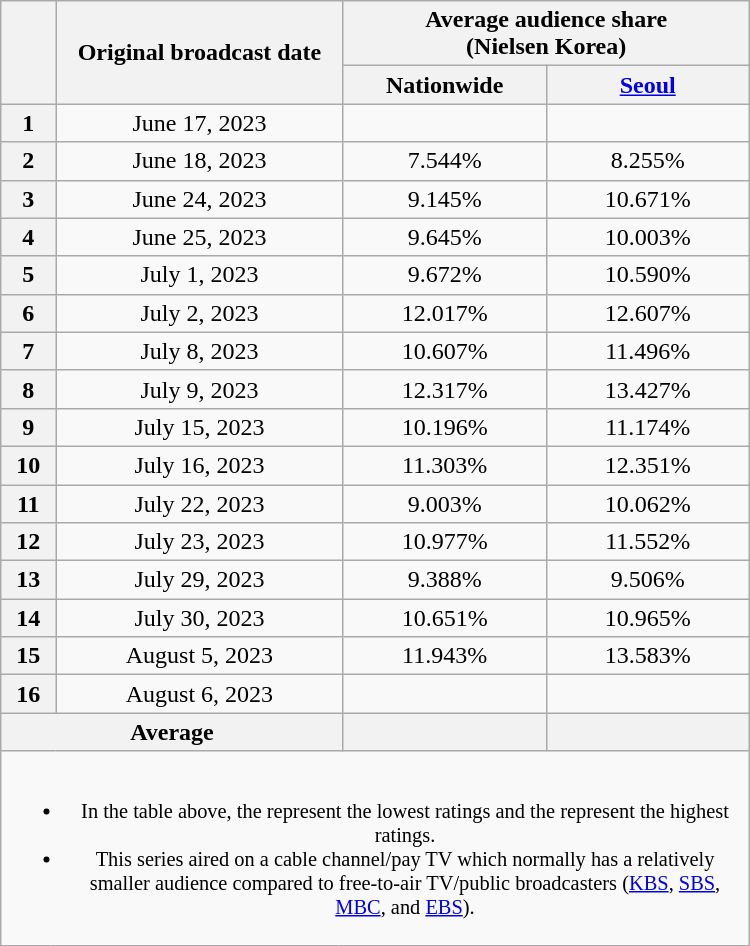<table class="wikitable" style="margin-left:auto; margin-right:auto; width:500px; text-align:center">
<tr>
<th scope="col" rowspan="2"></th>
<th scope="col" rowspan="2">Original broadcast date</th>
<th scope="col" colspan="2">Average audience share<br>(Nielsen Korea)</th>
</tr>
<tr>
<th scope="col" style="width:8em">Nationwide</th>
<th scope="col" style="width:8em"><a href='#'>Seoul</a></th>
</tr>
<tr>
<th scope="col">1</th>
<td>June 17, 2023</td>
<td><strong></strong> </td>
<td><strong></strong> </td>
</tr>
<tr>
<th scope="col">2</th>
<td>June 18, 2023</td>
<td>7.544% </td>
<td>8.255% </td>
</tr>
<tr>
<th scope="col">3</th>
<td>June 24, 2023</td>
<td>9.145% </td>
<td>10.671% </td>
</tr>
<tr>
<th scope="col">4</th>
<td>June 25, 2023</td>
<td>9.645% </td>
<td>10.003% </td>
</tr>
<tr>
<th scope="col">5</th>
<td>July 1, 2023</td>
<td>9.672% </td>
<td>10.590% </td>
</tr>
<tr>
<th scope="col">6</th>
<td>July 2, 2023</td>
<td>12.017% </td>
<td>12.607% </td>
</tr>
<tr>
<th scope="col">7</th>
<td>July 8, 2023</td>
<td>10.607% </td>
<td>11.496% </td>
</tr>
<tr>
<th scope="col">8</th>
<td>July 9, 2023</td>
<td>12.317% </td>
<td>13.427% </td>
</tr>
<tr>
<th scope="col">9</th>
<td>July 15, 2023</td>
<td>10.196% </td>
<td>11.174% </td>
</tr>
<tr>
<th scope="col">10</th>
<td>July 16, 2023</td>
<td>11.303% </td>
<td>12.351% </td>
</tr>
<tr>
<th scope="col">11</th>
<td>July 22, 2023</td>
<td>9.003% </td>
<td>10.062% </td>
</tr>
<tr>
<th scope="col">12</th>
<td>July 23, 2023</td>
<td>10.977% </td>
<td>11.552% </td>
</tr>
<tr>
<th scope="col">13</th>
<td>July 29, 2023</td>
<td>9.388% </td>
<td>9.506% </td>
</tr>
<tr>
<th scope="col">14</th>
<td>July 30, 2023</td>
<td>10.651% </td>
<td>10.965% </td>
</tr>
<tr>
<th scope="col">15</th>
<td>August 5, 2023</td>
<td>11.943% </td>
<td>13.583% </td>
</tr>
<tr>
<th scope="col">16</th>
<td>August 6, 2023</td>
<td><strong></strong> </td>
<td><strong></strong> </td>
</tr>
<tr>
<th scope="col" colspan="2">Average</th>
<th scope="col"></th>
<th scope="col"></th>
</tr>
<tr>
<td colspan="4" style="font-size:85%"><br><ul><li>In the table above, the <strong></strong> represent the lowest ratings and the <strong></strong> represent the highest ratings.</li><li>This series aired on a cable channel/pay TV which normally has a relatively smaller audience compared to free-to-air TV/public broadcasters (<a href='#'>KBS</a>, <a href='#'>SBS</a>, <a href='#'>MBC</a>, and <a href='#'>EBS</a>).</li></ul></td>
</tr>
</table>
